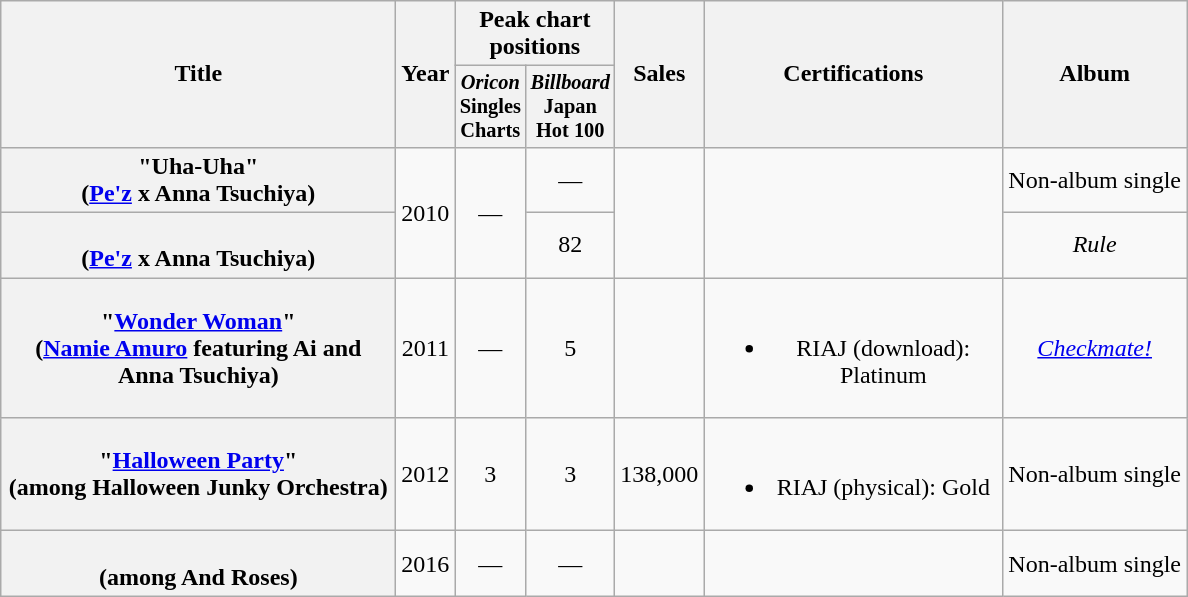<table class="wikitable plainrowheaders" style="text-align:center;">
<tr>
<th scope="col" rowspan="2" style="width:16em;">Title</th>
<th scope="col" rowspan="2">Year</th>
<th scope="col" colspan="2">Peak chart positions</th>
<th scope="col" rowspan="2">Sales</th>
<th scope="col" rowspan="2" style="width:12em;">Certifications</th>
<th scope="col" rowspan="2">Album</th>
</tr>
<tr>
<th style="width:3em;font-size:85%"><em>Oricon</em> Singles Charts<br></th>
<th style="width:3em;font-size:85%"><em>Billboard</em> Japan Hot 100<br></th>
</tr>
<tr>
<th scope="row">"Uha-Uha"<br><span>(<a href='#'>Pe'z</a> x Anna Tsuchiya)</span></th>
<td rowspan="2">2010</td>
<td rowspan="2">—</td>
<td>—</td>
<td rowspan="2"></td>
<td rowspan="2"></td>
<td>Non-album single</td>
</tr>
<tr>
<th scope="row"><br><span>(<a href='#'>Pe'z</a> x Anna Tsuchiya)</span></th>
<td>82</td>
<td><em>Rule</em></td>
</tr>
<tr>
<th scope="row">"<a href='#'>Wonder Woman</a>"<br><span>(<a href='#'>Namie Amuro</a> featuring Ai and Anna Tsuchiya)</span></th>
<td>2011</td>
<td>—</td>
<td>5</td>
<td></td>
<td><br><ul><li>RIAJ <span>(download)</span>: Platinum</li></ul></td>
<td><em><a href='#'>Checkmate!</a></em></td>
</tr>
<tr>
<th scope="row">"<a href='#'>Halloween Party</a>"<br><span>(among Halloween Junky Orchestra)</span></th>
<td>2012</td>
<td>3</td>
<td>3</td>
<td>138,000</td>
<td><br><ul><li>RIAJ <span>(physical)</span>: Gold</li></ul></td>
<td>Non-album single</td>
</tr>
<tr>
<th scope="row"><br><span>(among And Roses)</span></th>
<td>2016</td>
<td>—</td>
<td>—</td>
<td></td>
<td></td>
<td>Non-album single</td>
</tr>
</table>
